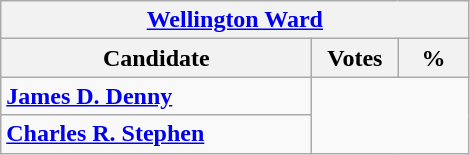<table class="wikitable">
<tr>
<th colspan="3"><a href='#'>Wellington Ward</a></th>
</tr>
<tr>
<th style="width: 200px">Candidate</th>
<th style="width: 50px">Votes</th>
<th style="width: 40px">%</th>
</tr>
<tr>
<td><strong><a href='#'>James D. Denny</a></strong></td>
</tr>
<tr>
<td><strong><a href='#'>Charles R. Stephen</a></strong></td>
</tr>
</table>
